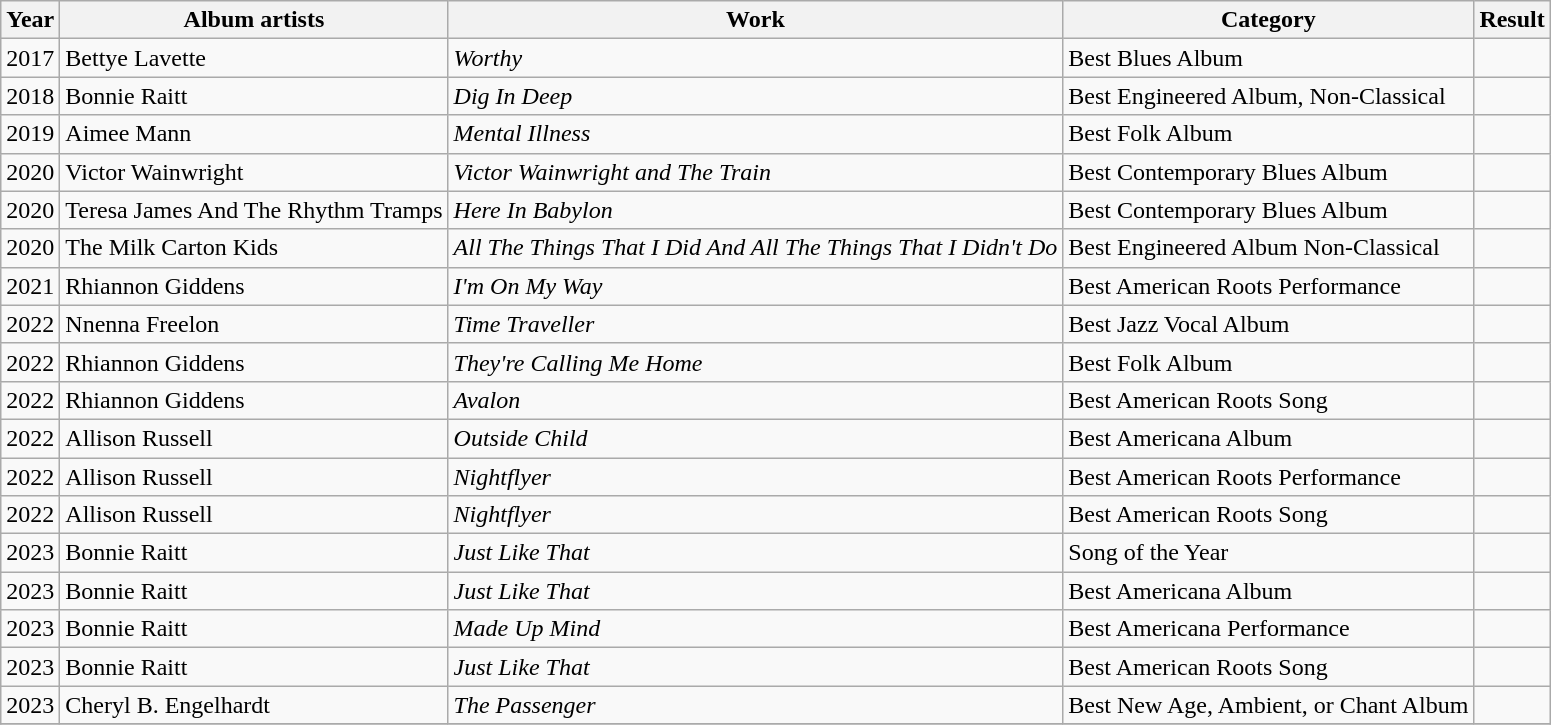<table class="wikitable">
<tr>
<th>Year</th>
<th>Album artists</th>
<th>Work</th>
<th>Category</th>
<th>Result</th>
</tr>
<tr>
<td>2017</td>
<td>Bettye Lavette</td>
<td><em>Worthy</em></td>
<td>Best Blues Album</td>
<td></td>
</tr>
<tr>
<td>2018</td>
<td>Bonnie Raitt</td>
<td><em>Dig In Deep</em></td>
<td>Best Engineered Album, Non-Classical</td>
<td></td>
</tr>
<tr>
<td>2019</td>
<td>Aimee Mann</td>
<td><em>Mental Illness</em></td>
<td>Best Folk Album</td>
<td></td>
</tr>
<tr>
<td>2020</td>
<td>Victor Wainwright</td>
<td><em>Victor Wainwright and The Train</em></td>
<td>Best Contemporary Blues Album</td>
<td></td>
</tr>
<tr>
<td>2020</td>
<td>Teresa James And The Rhythm Tramps</td>
<td><em>Here In Babylon</em></td>
<td>Best Contemporary Blues Album</td>
<td></td>
</tr>
<tr>
<td>2020</td>
<td>The Milk Carton Kids</td>
<td><em>All The Things That I Did And All The Things That I Didn't Do</em></td>
<td>Best Engineered Album Non-Classical</td>
<td></td>
</tr>
<tr>
<td>2021</td>
<td>Rhiannon Giddens</td>
<td><em>I'm On My Way</em></td>
<td>Best American Roots Performance</td>
<td></td>
</tr>
<tr>
<td>2022</td>
<td>Nnenna Freelon</td>
<td><em>Time Traveller</em></td>
<td>Best Jazz Vocal Album</td>
<td></td>
</tr>
<tr>
<td>2022</td>
<td>Rhiannon Giddens</td>
<td><em>They're Calling Me Home</em></td>
<td>Best Folk Album</td>
<td></td>
</tr>
<tr>
<td>2022</td>
<td>Rhiannon Giddens</td>
<td><em>Avalon</em></td>
<td>Best American Roots Song</td>
<td></td>
</tr>
<tr>
<td>2022</td>
<td>Allison Russell</td>
<td><em>Outside Child</em></td>
<td>Best Americana Album</td>
<td></td>
</tr>
<tr>
<td>2022</td>
<td>Allison Russell</td>
<td><em>Nightflyer</em></td>
<td>Best American Roots Performance</td>
<td></td>
</tr>
<tr>
<td>2022</td>
<td>Allison Russell</td>
<td><em>Nightflyer</em></td>
<td>Best American Roots Song</td>
<td></td>
</tr>
<tr>
<td>2023</td>
<td>Bonnie Raitt</td>
<td><em>Just Like That</em></td>
<td>Song of the Year</td>
<td></td>
</tr>
<tr>
<td>2023</td>
<td>Bonnie Raitt</td>
<td><em>Just Like That</em></td>
<td>Best Americana Album</td>
<td></td>
</tr>
<tr>
<td>2023</td>
<td>Bonnie Raitt</td>
<td><em>Made Up Mind</em></td>
<td>Best Americana Performance</td>
<td></td>
</tr>
<tr>
<td>2023</td>
<td>Bonnie Raitt</td>
<td><em>Just Like That</em></td>
<td>Best American Roots Song</td>
<td></td>
</tr>
<tr>
<td>2023</td>
<td>Cheryl B. Engelhardt</td>
<td><em>The Passenger</em></td>
<td>Best New Age, Ambient, or Chant Album</td>
<td></td>
</tr>
<tr>
</tr>
</table>
